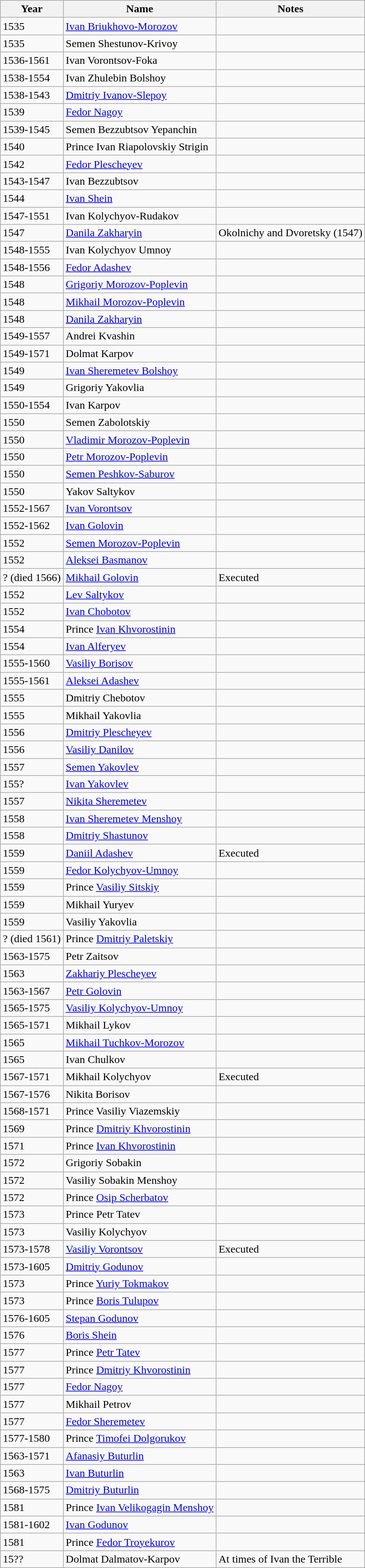<table class="wikitable">
<tr>
<th>Year</th>
<th>Name</th>
<th>Notes</th>
</tr>
<tr>
<td>1535</td>
<td><a href='#'>Ivan Briukhovo-Morozov</a></td>
<td></td>
</tr>
<tr>
<td>1535</td>
<td>Semen Shestunov-Krivoy</td>
<td></td>
</tr>
<tr>
<td>1536-1561</td>
<td>Ivan Vorontsov-Foka</td>
<td></td>
</tr>
<tr>
<td>1538-1554</td>
<td>Ivan Zhulebin Bolshoy</td>
<td></td>
</tr>
<tr>
<td>1538-1543</td>
<td><a href='#'>Dmitriy Ivanov-Slepoy</a></td>
<td></td>
</tr>
<tr>
<td>1539</td>
<td><a href='#'>Fedor Nagoy</a></td>
<td></td>
</tr>
<tr>
<td>1539-1545</td>
<td>Semen Bezzubtsov Yepanchin</td>
<td></td>
</tr>
<tr>
<td>1540</td>
<td>Prince Ivan Riapolovskiy Strigin</td>
<td></td>
</tr>
<tr>
<td>1542</td>
<td><a href='#'>Fedor Plescheyev</a></td>
<td></td>
</tr>
<tr>
<td>1543-1547</td>
<td>Ivan Bezzubtsov</td>
<td></td>
</tr>
<tr>
<td>1544</td>
<td><a href='#'>Ivan Shein</a></td>
<td></td>
</tr>
<tr>
<td>1547-1551</td>
<td>Ivan Kolychyov-Rudakov</td>
<td></td>
</tr>
<tr>
<td>1547</td>
<td><a href='#'>Danila Zakharyin</a></td>
<td>Okolnichy and Dvoretsky (1547)</td>
</tr>
<tr>
<td>1548-1555</td>
<td>Ivan Kolychyov Umnoy</td>
<td></td>
</tr>
<tr>
<td>1548-1556</td>
<td><a href='#'>Fedor Adashev</a></td>
<td></td>
</tr>
<tr>
<td>1548</td>
<td><a href='#'>Grigoriy Morozov-Poplevin</a></td>
<td></td>
</tr>
<tr>
<td>1548</td>
<td><a href='#'>Mikhail Morozov-Poplevin</a></td>
<td></td>
</tr>
<tr>
<td>1548</td>
<td><a href='#'>Danila Zakharyin</a></td>
<td></td>
</tr>
<tr>
<td>1549-1557</td>
<td>Andrei Kvashin</td>
<td></td>
</tr>
<tr>
<td>1549-1571</td>
<td>Dolmat Karpov</td>
<td></td>
</tr>
<tr>
<td>1549</td>
<td><a href='#'>Ivan Sheremetev Bolshoy</a></td>
<td></td>
</tr>
<tr>
<td>1549</td>
<td>Grigoriy Yakovlia</td>
<td></td>
</tr>
<tr>
<td>1550-1554</td>
<td>Ivan Karpov</td>
<td></td>
</tr>
<tr>
<td>1550</td>
<td>Semen Zabolotskiy</td>
<td></td>
</tr>
<tr>
<td>1550</td>
<td><a href='#'>Vladimir Morozov-Poplevin</a></td>
<td></td>
</tr>
<tr>
<td>1550</td>
<td><a href='#'>Petr Morozov-Poplevin</a></td>
<td></td>
</tr>
<tr>
<td>1550</td>
<td><a href='#'>Semen Peshkov-Saburov</a></td>
<td></td>
</tr>
<tr>
<td>1550</td>
<td>Yakov Saltykov</td>
<td></td>
</tr>
<tr>
<td>1552-1567</td>
<td><a href='#'>Ivan Vorontsov</a></td>
<td></td>
</tr>
<tr>
<td>1552-1562</td>
<td><a href='#'>Ivan Golovin</a></td>
<td></td>
</tr>
<tr>
<td>1552</td>
<td><a href='#'>Semen Morozov-Poplevin</a></td>
<td></td>
</tr>
<tr>
<td>1552</td>
<td><a href='#'>Aleksei Basmanov</a></td>
<td></td>
</tr>
<tr>
<td>? (died 1566)</td>
<td><a href='#'>Mikhail Golovin</a></td>
<td>Executed</td>
</tr>
<tr>
<td>1552</td>
<td><a href='#'>Lev Saltykov</a></td>
<td></td>
</tr>
<tr>
<td>1552</td>
<td><a href='#'>Ivan Chobotov</a></td>
<td></td>
</tr>
<tr>
<td>1554</td>
<td>Prince <a href='#'>Ivan Khvorostinin</a></td>
<td></td>
</tr>
<tr>
<td>1554</td>
<td><a href='#'>Ivan Alferyev</a></td>
<td></td>
</tr>
<tr>
<td>1555-1560</td>
<td><a href='#'>Vasiliy Borisov</a></td>
<td></td>
</tr>
<tr>
<td>1555-1561</td>
<td><a href='#'>Aleksei Adashev</a></td>
<td></td>
</tr>
<tr>
<td>1555</td>
<td>Dmitriy Chebotov</td>
<td></td>
</tr>
<tr>
<td>1555</td>
<td>Mikhail Yakovlia</td>
<td></td>
</tr>
<tr>
<td>1556</td>
<td><a href='#'>Dmitriy Plescheyev</a></td>
<td></td>
</tr>
<tr>
<td>1556</td>
<td><a href='#'>Vasiliy Danilov</a></td>
<td></td>
</tr>
<tr>
<td>1557</td>
<td><a href='#'>Semen Yakovlev</a></td>
<td></td>
</tr>
<tr>
<td>155?</td>
<td><a href='#'>Ivan Yakovlev</a></td>
<td></td>
</tr>
<tr>
<td>1557</td>
<td><a href='#'>Nikita Sheremetev</a></td>
<td></td>
</tr>
<tr>
<td>1558</td>
<td><a href='#'>Ivan Sheremetev Menshoy</a></td>
<td></td>
</tr>
<tr>
<td>1558</td>
<td><a href='#'>Dmitriy Shastunov</a></td>
<td></td>
</tr>
<tr>
<td>1559</td>
<td><a href='#'>Daniil Adashev</a></td>
<td>Executed</td>
</tr>
<tr>
<td>1559</td>
<td><a href='#'>Fedor Kolychyov-Umnoy</a></td>
<td></td>
</tr>
<tr>
<td>1559</td>
<td>Prince <a href='#'>Vasiliy Sitskiy</a></td>
<td></td>
</tr>
<tr>
<td>1559</td>
<td>Mikhail Yuryev</td>
<td></td>
</tr>
<tr>
<td>1559</td>
<td>Vasiliy Yakovlia</td>
<td></td>
</tr>
<tr>
<td>? (died 1561)</td>
<td>Prince <a href='#'>Dmitriy Paletskiy</a></td>
<td></td>
</tr>
<tr>
<td>1563-1575</td>
<td>Petr Zaitsov</td>
<td></td>
</tr>
<tr>
<td>1563</td>
<td><a href='#'>Zakhariy Plescheyev</a></td>
<td></td>
</tr>
<tr>
<td>1563-1567</td>
<td><a href='#'>Petr Golovin</a></td>
<td></td>
</tr>
<tr>
<td>1565-1575</td>
<td><a href='#'>Vasiliy Kolychyov-Umnoy</a></td>
<td></td>
</tr>
<tr>
<td>1565-1571</td>
<td>Mikhail Lykov</td>
<td></td>
</tr>
<tr>
<td>1565</td>
<td><a href='#'>Mikhail Tuchkov-Morozov</a></td>
<td></td>
</tr>
<tr>
<td>1565</td>
<td>Ivan Chulkov</td>
<td></td>
</tr>
<tr>
<td>1567-1571</td>
<td>Mikhail Kolychyov</td>
<td>Executed</td>
</tr>
<tr>
<td>1567-1576</td>
<td>Nikita Borisov</td>
<td></td>
</tr>
<tr>
<td>1568-1571</td>
<td>Prince Vasiliy Viazemskiy</td>
<td></td>
</tr>
<tr>
<td>1569</td>
<td>Prince <a href='#'>Dmitriy Khvorostinin</a></td>
<td></td>
</tr>
<tr>
<td>1571</td>
<td>Prince <a href='#'>Ivan Khvorostinin</a></td>
<td></td>
</tr>
<tr>
<td>1572</td>
<td>Grigoriy Sobakin</td>
<td></td>
</tr>
<tr>
<td>1572</td>
<td>Vasiliy Sobakin Menshoy</td>
<td></td>
</tr>
<tr>
<td>1572</td>
<td>Prince <a href='#'>Osip Scherbatov</a></td>
<td></td>
</tr>
<tr>
<td>1573</td>
<td>Prince Petr Tatev</td>
<td></td>
</tr>
<tr>
<td>1573</td>
<td>Vasiliy Kolychyov</td>
<td></td>
</tr>
<tr>
<td>1573-1578</td>
<td><a href='#'>Vasiliy Vorontsov</a></td>
<td>Executed</td>
</tr>
<tr>
<td>1573-1605</td>
<td><a href='#'>Dmitriy Godunov</a></td>
<td></td>
</tr>
<tr>
<td>1573</td>
<td>Prince <a href='#'>Yuriy Tokmakov</a></td>
<td></td>
</tr>
<tr>
<td>1573</td>
<td>Prince <a href='#'>Boris Tulupov</a></td>
<td></td>
</tr>
<tr>
<td>1576-1605</td>
<td><a href='#'>Stepan Godunov</a></td>
<td></td>
</tr>
<tr>
<td>1576</td>
<td><a href='#'>Boris Shein</a></td>
<td></td>
</tr>
<tr>
<td>1577</td>
<td>Prince <a href='#'>Petr Tatev</a></td>
<td></td>
</tr>
<tr>
<td>1577</td>
<td>Prince <a href='#'>Dmitriy Khvorostinin</a></td>
<td></td>
</tr>
<tr>
<td>1577</td>
<td><a href='#'>Fedor Nagoy</a></td>
<td></td>
</tr>
<tr>
<td>1577</td>
<td>Mikhail Petrov</td>
<td></td>
</tr>
<tr>
<td>1577</td>
<td><a href='#'>Fedor Sheremetev</a></td>
<td></td>
</tr>
<tr>
<td>1577-1580</td>
<td>Prince <a href='#'>Timofei Dolgorukov</a></td>
<td></td>
</tr>
<tr>
<td>1563-1571</td>
<td><a href='#'>Afanasiy Buturlin</a></td>
<td></td>
</tr>
<tr>
<td>1563</td>
<td><a href='#'>Ivan Buturlin</a></td>
<td></td>
</tr>
<tr>
<td>1568-1575</td>
<td><a href='#'>Dmitriy Buturlin</a></td>
<td></td>
</tr>
<tr>
<td>1581</td>
<td>Prince <a href='#'>Ivan Velikogagin Menshoy</a></td>
<td></td>
</tr>
<tr>
<td>1581-1602</td>
<td><a href='#'>Ivan Godunov</a></td>
<td></td>
</tr>
<tr>
<td>1581</td>
<td>Prince <a href='#'>Fedor Troyekurov</a></td>
<td></td>
</tr>
<tr>
<td>15??</td>
<td>Dolmat Dalmatov-Karpov</td>
<td>At times of Ivan the Terrible</td>
</tr>
</table>
